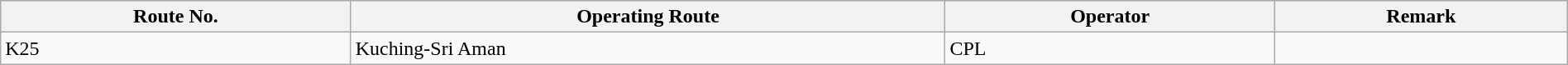<table class="wikitable" style="width:100%; margin:auto;">
<tr>
<th>Route No.</th>
<th>Operating Route</th>
<th>Operator</th>
<th>Remark</th>
</tr>
<tr>
<td>K25</td>
<td>Kuching-Sri Aman</td>
<td>CPL</td>
<td></td>
</tr>
</table>
